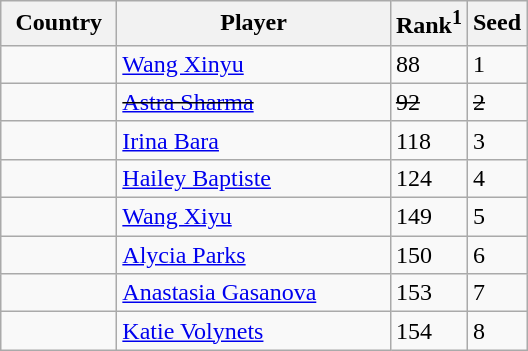<table class="sortable wikitable">
<tr>
<th width="70">Country</th>
<th width="175">Player</th>
<th>Rank<sup>1</sup></th>
<th>Seed</th>
</tr>
<tr>
<td></td>
<td><a href='#'>Wang Xinyu</a></td>
<td>88</td>
<td>1</td>
</tr>
<tr>
<td><s></s></td>
<td><s><a href='#'>Astra Sharma</a></s></td>
<td><s>92</s></td>
<td><s>2</s></td>
</tr>
<tr>
<td></td>
<td><a href='#'>Irina Bara</a></td>
<td>118</td>
<td>3</td>
</tr>
<tr>
<td></td>
<td><a href='#'>Hailey Baptiste</a></td>
<td>124</td>
<td>4</td>
</tr>
<tr>
<td></td>
<td><a href='#'>Wang Xiyu</a></td>
<td>149</td>
<td>5</td>
</tr>
<tr>
<td></td>
<td><a href='#'>Alycia Parks</a></td>
<td>150</td>
<td>6</td>
</tr>
<tr>
<td></td>
<td><a href='#'>Anastasia Gasanova</a></td>
<td>153</td>
<td>7</td>
</tr>
<tr>
<td></td>
<td><a href='#'>Katie Volynets</a></td>
<td>154</td>
<td>8</td>
</tr>
</table>
